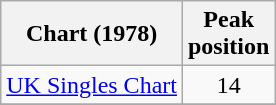<table class="wikitable">
<tr>
<th align="left">Chart (1978)</th>
<th align="left">Peak<br>position</th>
</tr>
<tr>
<td align="left"><a href='#'>UK Singles Chart</a></td>
<td align="center">14</td>
</tr>
<tr>
</tr>
</table>
